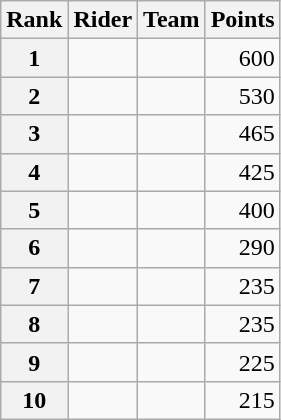<table class="wikitable">
<tr>
<th scope="col">Rank</th>
<th scope="col">Rider</th>
<th scope="col">Team</th>
<th scope="col">Points</th>
</tr>
<tr>
<th scope="row">1</th>
<td></td>
<td></td>
<td style="text-align:right;">600</td>
</tr>
<tr>
<th scope="row">2</th>
<td></td>
<td></td>
<td style="text-align:right;">530</td>
</tr>
<tr>
<th scope="row">3</th>
<td></td>
<td></td>
<td style="text-align:right;">465</td>
</tr>
<tr>
<th scope="row">4</th>
<td></td>
<td></td>
<td style="text-align:right;">425</td>
</tr>
<tr>
<th scope="row">5</th>
<td></td>
<td></td>
<td style="text-align:right;">400</td>
</tr>
<tr>
<th scope="row">6</th>
<td></td>
<td></td>
<td style="text-align:right;">290</td>
</tr>
<tr>
<th scope="row">7</th>
<td></td>
<td></td>
<td style="text-align:right;">235</td>
</tr>
<tr>
<th scope="row">8</th>
<td></td>
<td></td>
<td style="text-align:right;">235</td>
</tr>
<tr>
<th scope="row">9</th>
<td></td>
<td></td>
<td style="text-align:right;">225</td>
</tr>
<tr>
<th scope="row">10</th>
<td></td>
<td></td>
<td style="text-align:right;">215</td>
</tr>
</table>
